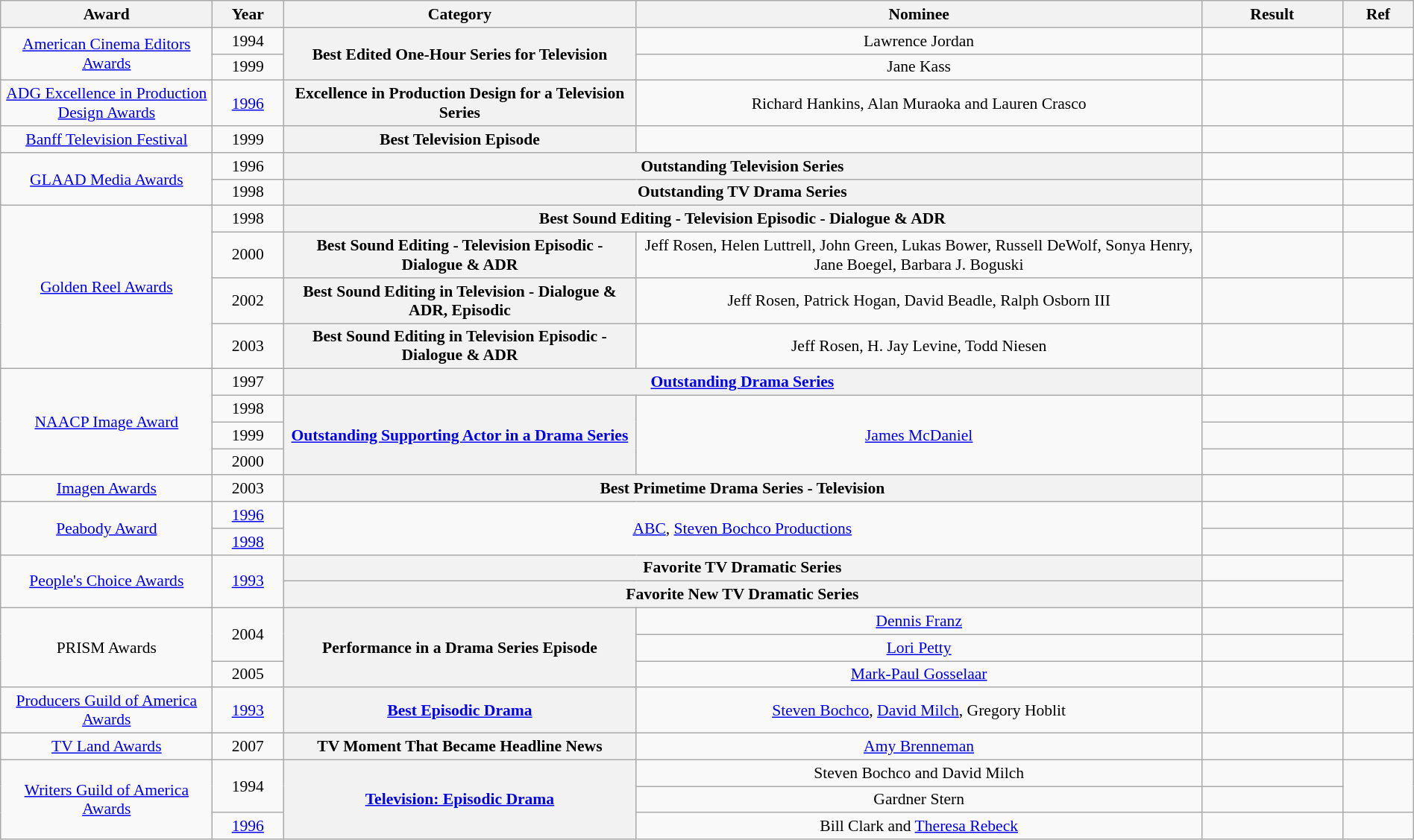<table class="wikitable plainrowheaders" style="font-size: 90%; text-align:center" width=100%>
<tr>
<th scope="col" width="15%">Award</th>
<th scope="col" width="5%">Year</th>
<th scope="col" width="25%">Category</th>
<th scope="col" width="40%">Nominee</th>
<th scope="col" width="10%">Result</th>
<th scope="col" width="5%">Ref</th>
</tr>
<tr>
<td rowspan="2"><a href='#'>American Cinema Editors Awards</a></td>
<td>1994</td>
<th scope="row" style="text-align:center" rowspan="2">Best Edited One-Hour Series for Television</th>
<td>Lawrence Jordan </td>
<td></td>
<td></td>
</tr>
<tr>
<td>1999</td>
<td>Jane Kass </td>
<td></td>
<td></td>
</tr>
<tr>
<td><a href='#'>ADG Excellence in Production Design Awards</a></td>
<td><a href='#'>1996</a></td>
<th scope="row" style="text-align:center">Excellence in Production Design for a Television Series</th>
<td>Richard Hankins, Alan Muraoka and Lauren Crasco</td>
<td></td>
<td></td>
</tr>
<tr>
<td><a href='#'>Banff Television Festival</a></td>
<td>1999</td>
<th scope="row" style="text-align:center">Best Television Episode</th>
<td></td>
<td></td>
<td></td>
</tr>
<tr>
<td rowspan="2"><a href='#'>GLAAD Media Awards</a></td>
<td>1996</td>
<th scope="row" style="text-align:center" colspan="2">Outstanding Television Series</th>
<td></td>
<td></td>
</tr>
<tr>
<td>1998</td>
<th scope="row" style="text-align:center" colspan="2">Outstanding TV Drama Series</th>
<td></td>
<td></td>
</tr>
<tr>
<td rowspan="4"><a href='#'>Golden Reel Awards</a></td>
<td>1998</td>
<th scope="row" style="text-align:center" colspan="2">Best Sound Editing - Television Episodic - Dialogue & ADR</th>
<td></td>
<td></td>
</tr>
<tr>
<td>2000</td>
<th scope="row" style="text-align:center">Best Sound Editing - Television Episodic - Dialogue & ADR</th>
<td>Jeff Rosen, Helen Luttrell, John Green, Lukas Bower, Russell DeWolf, Sonya Henry, Jane Boegel, Barbara J. Boguski </td>
<td></td>
<td></td>
</tr>
<tr>
<td>2002</td>
<th scope="row" style="text-align:center">Best Sound Editing in Television - Dialogue & ADR, Episodic</th>
<td>Jeff Rosen, Patrick Hogan, David Beadle, Ralph Osborn III <br></td>
<td></td>
<td></td>
</tr>
<tr>
<td>2003</td>
<th scope="row" style="text-align:center">Best Sound Editing in Television Episodic - Dialogue & ADR</th>
<td>Jeff Rosen, H. Jay Levine, Todd Niesen </td>
<td></td>
<td></td>
</tr>
<tr>
<td rowspan="4"><a href='#'>NAACP Image Award</a></td>
<td>1997</td>
<th scope="row" style="text-align:center" colspan="2"><a href='#'>Outstanding Drama Series</a></th>
<td></td>
<td></td>
</tr>
<tr>
<td>1998</td>
<th scope="row" style="text-align:center" rowspan="3"><a href='#'>Outstanding Supporting Actor in a Drama Series</a></th>
<td rowspan="3"><a href='#'>James McDaniel</a></td>
<td></td>
<td></td>
</tr>
<tr>
<td>1999</td>
<td></td>
<td></td>
</tr>
<tr>
<td>2000</td>
<td></td>
<td></td>
</tr>
<tr>
<td><a href='#'>Imagen Awards</a></td>
<td>2003</td>
<th scope="row" style="text-align:center" colspan="2">Best Primetime Drama Series - Television</th>
<td></td>
<td></td>
</tr>
<tr>
<td rowspan="2"><a href='#'>Peabody Award</a></td>
<td><a href='#'>1996</a></td>
<td colspan="2" rowspan="2"><a href='#'>ABC</a>, <a href='#'>Steven Bochco Productions</a></td>
<td></td>
<td></td>
</tr>
<tr>
<td><a href='#'>1998</a></td>
<td></td>
<td></td>
</tr>
<tr>
<td rowspan="2"><a href='#'>People's Choice Awards</a></td>
<td rowspan="2"><a href='#'>1993</a></td>
<th scope="row" style="text-align:center" colspan="2">Favorite TV Dramatic Series</th>
<td></td>
<td rowspan="2"></td>
</tr>
<tr>
<th scope="row" style="text-align:center" colspan="2">Favorite New TV Dramatic Series</th>
<td></td>
</tr>
<tr>
<td rowspan="3">PRISM Awards</td>
<td rowspan="2">2004</td>
<th scope="row" style="text-align:center" rowspan="3">Performance in a Drama Series Episode</th>
<td><a href='#'>Dennis Franz</a></td>
<td></td>
<td rowspan="2"></td>
</tr>
<tr>
<td><a href='#'>Lori Petty</a></td>
<td></td>
</tr>
<tr>
<td>2005</td>
<td><a href='#'>Mark-Paul Gosselaar</a></td>
<td></td>
<td></td>
</tr>
<tr>
<td><a href='#'>Producers Guild of America Awards</a></td>
<td><a href='#'>1993</a></td>
<th scope="row" style="text-align:center"><a href='#'>Best Episodic Drama</a></th>
<td><a href='#'>Steven Bochco</a>, <a href='#'>David Milch</a>, Gregory Hoblit</td>
<td></td>
<td></td>
</tr>
<tr>
<td><a href='#'>TV Land Awards</a></td>
<td>2007</td>
<th scope="row" style="text-align:center">TV Moment That Became Headline News</th>
<td><a href='#'>Amy Brenneman</a> </td>
<td></td>
<td></td>
</tr>
<tr>
<td rowspan="3"><a href='#'>Writers Guild of America Awards</a></td>
<td rowspan="2">1994</td>
<th scope="row" style="text-align:center" rowspan="3"><a href='#'>Television: Episodic Drama</a></th>
<td>Steven Bochco and David Milch </td>
<td></td>
<td rowspan="2"></td>
</tr>
<tr>
<td>Gardner Stern </td>
<td></td>
</tr>
<tr>
<td><a href='#'>1996</a></td>
<td>Bill Clark and <a href='#'>Theresa Rebeck</a> </td>
<td></td>
<td></td>
</tr>
</table>
